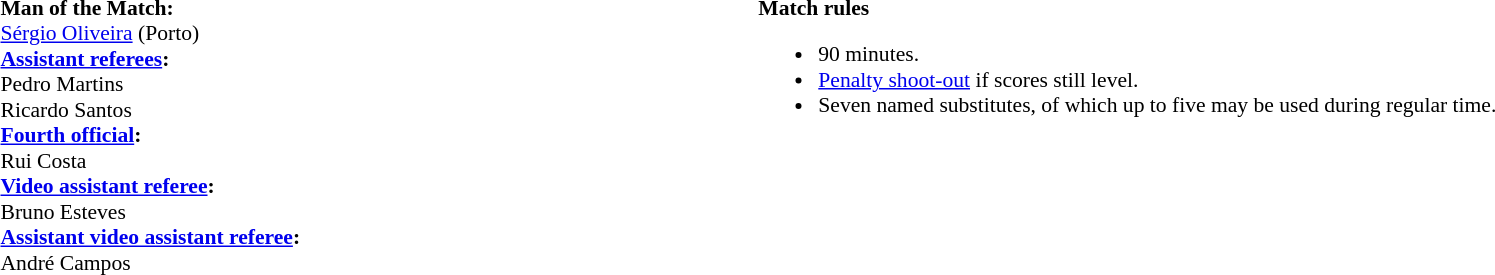<table width=100% style="font-size:90%">
<tr>
<td><br><strong>Man of the Match:</strong>
<br> <a href='#'>Sérgio Oliveira</a> (Porto)<br><strong><a href='#'>Assistant referees</a>:</strong>
<br>Pedro Martins
<br>Ricardo Santos
<br><strong><a href='#'>Fourth official</a>:</strong>
<br>Rui Costa
<br><strong><a href='#'>Video assistant referee</a>:</strong>
<br>Bruno Esteves
<br><strong><a href='#'>Assistant video assistant referee</a>:</strong>
<br>André Campos</td>
<td style="width:60%; vertical-align:top;"><br><strong>Match rules</strong><ul><li>90 minutes.</li><li><a href='#'>Penalty shoot-out</a> if scores still level.</li><li>Seven named substitutes, of which up to five may be used during regular time.</li></ul></td>
</tr>
</table>
